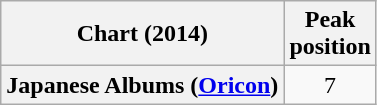<table class="wikitable plainrowheaders" style="text-align:center">
<tr>
<th scope="col">Chart (2014)</th>
<th scope="col">Peak<br> position</th>
</tr>
<tr>
<th scope="row">Japanese Albums (<a href='#'>Oricon</a>)</th>
<td>7</td>
</tr>
</table>
